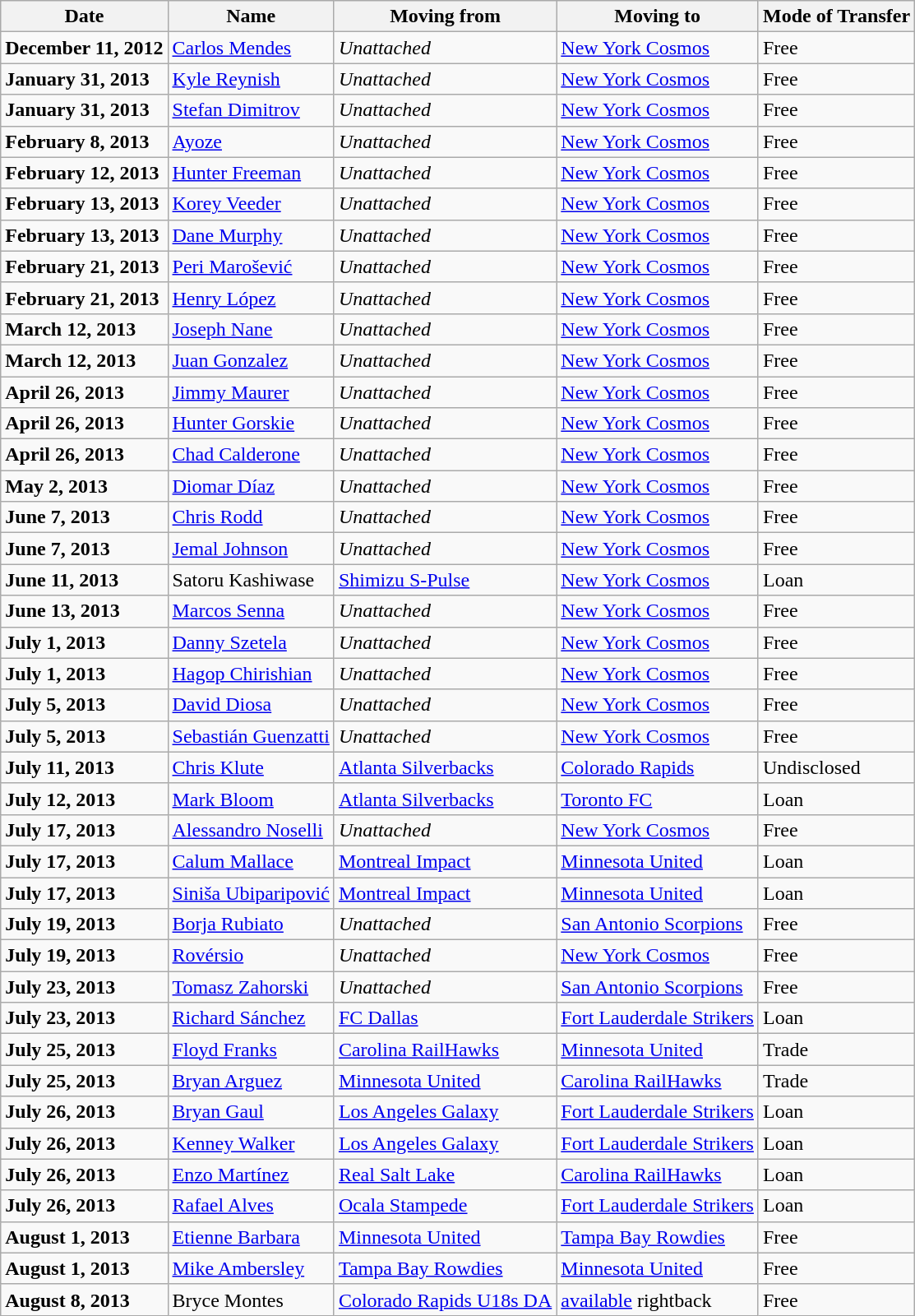<table class="wikitable sortable">
<tr>
<th>Date</th>
<th>Name</th>
<th>Moving from</th>
<th>Moving to</th>
<th>Mode of Transfer</th>
</tr>
<tr>
<td><strong>December 11, 2012</strong></td>
<td> <a href='#'>Carlos Mendes</a></td>
<td><em>Unattached</em></td>
<td><a href='#'>New York Cosmos</a></td>
<td>Free</td>
</tr>
<tr>
<td><strong>January 31, 2013</strong></td>
<td> <a href='#'>Kyle Reynish</a></td>
<td><em>Unattached</em></td>
<td><a href='#'>New York Cosmos</a></td>
<td>Free</td>
</tr>
<tr>
<td><strong>January 31, 2013</strong></td>
<td> <a href='#'>Stefan Dimitrov</a></td>
<td><em>Unattached</em></td>
<td><a href='#'>New York Cosmos</a></td>
<td>Free</td>
</tr>
<tr>
<td><strong>February 8, 2013</strong></td>
<td> <a href='#'>Ayoze</a></td>
<td><em>Unattached</em></td>
<td><a href='#'>New York Cosmos</a></td>
<td>Free</td>
</tr>
<tr>
<td><strong>February 12, 2013</strong></td>
<td> <a href='#'>Hunter Freeman</a></td>
<td><em>Unattached</em></td>
<td><a href='#'>New York Cosmos</a></td>
<td>Free</td>
</tr>
<tr>
<td><strong>February 13, 2013</strong></td>
<td> <a href='#'>Korey Veeder</a></td>
<td><em>Unattached</em></td>
<td><a href='#'>New York Cosmos</a></td>
<td>Free</td>
</tr>
<tr>
<td><strong>February 13, 2013</strong></td>
<td> <a href='#'>Dane Murphy</a></td>
<td><em>Unattached</em></td>
<td><a href='#'>New York Cosmos</a></td>
<td>Free</td>
</tr>
<tr>
<td><strong>February 21, 2013</strong></td>
<td> <a href='#'>Peri Marošević</a></td>
<td><em>Unattached</em></td>
<td><a href='#'>New York Cosmos</a></td>
<td>Free</td>
</tr>
<tr>
<td><strong>February 21, 2013</strong></td>
<td> <a href='#'>Henry López</a></td>
<td><em>Unattached</em></td>
<td><a href='#'>New York Cosmos</a></td>
<td>Free</td>
</tr>
<tr>
<td><strong>March 12, 2013</strong></td>
<td> <a href='#'>Joseph Nane</a></td>
<td><em>Unattached</em></td>
<td><a href='#'>New York Cosmos</a></td>
<td>Free</td>
</tr>
<tr>
<td><strong>March 12, 2013</strong></td>
<td> <a href='#'>Juan Gonzalez</a></td>
<td><em>Unattached</em></td>
<td><a href='#'>New York Cosmos</a></td>
<td>Free</td>
</tr>
<tr>
<td><strong>April 26, 2013</strong></td>
<td> <a href='#'>Jimmy Maurer</a></td>
<td><em>Unattached</em></td>
<td><a href='#'>New York Cosmos</a></td>
<td>Free</td>
</tr>
<tr>
<td><strong>April 26, 2013</strong></td>
<td> <a href='#'>Hunter Gorskie</a></td>
<td><em>Unattached</em></td>
<td><a href='#'>New York Cosmos</a></td>
<td>Free</td>
</tr>
<tr>
<td><strong>April 26, 2013</strong></td>
<td> <a href='#'>Chad Calderone</a></td>
<td><em>Unattached</em></td>
<td><a href='#'>New York Cosmos</a></td>
<td>Free</td>
</tr>
<tr>
<td><strong>May 2, 2013</strong></td>
<td> <a href='#'>Diomar Díaz</a></td>
<td><em>Unattached</em></td>
<td><a href='#'>New York Cosmos</a></td>
<td>Free</td>
</tr>
<tr>
<td><strong>June 7, 2013</strong></td>
<td> <a href='#'>Chris Rodd</a></td>
<td><em>Unattached</em></td>
<td><a href='#'>New York Cosmos</a></td>
<td>Free</td>
</tr>
<tr>
<td><strong>June 7, 2013</strong></td>
<td> <a href='#'>Jemal Johnson</a></td>
<td><em>Unattached</em></td>
<td><a href='#'>New York Cosmos</a></td>
<td>Free</td>
</tr>
<tr>
<td><strong>June 11, 2013</strong></td>
<td> Satoru Kashiwase</td>
<td> <a href='#'>Shimizu S-Pulse</a></td>
<td><a href='#'>New York Cosmos</a></td>
<td>Loan</td>
</tr>
<tr>
<td><strong>June 13, 2013</strong></td>
<td> <a href='#'>Marcos Senna</a></td>
<td><em>Unattached</em></td>
<td><a href='#'>New York Cosmos</a></td>
<td>Free</td>
</tr>
<tr>
<td><strong>July 1, 2013</strong></td>
<td> <a href='#'>Danny Szetela</a></td>
<td><em>Unattached</em></td>
<td><a href='#'>New York Cosmos</a></td>
<td>Free</td>
</tr>
<tr>
<td><strong>July 1, 2013</strong></td>
<td> <a href='#'>Hagop Chirishian</a></td>
<td><em>Unattached</em></td>
<td><a href='#'>New York Cosmos</a></td>
<td>Free</td>
</tr>
<tr>
<td><strong>July 5, 2013</strong></td>
<td> <a href='#'>David Diosa</a></td>
<td><em>Unattached</em></td>
<td><a href='#'>New York Cosmos</a></td>
<td>Free</td>
</tr>
<tr>
<td><strong>July 5, 2013</strong></td>
<td> <a href='#'>Sebastián Guenzatti</a></td>
<td><em>Unattached</em></td>
<td><a href='#'>New York Cosmos</a></td>
<td>Free</td>
</tr>
<tr>
<td><strong>July 11, 2013</strong></td>
<td> <a href='#'>Chris Klute</a></td>
<td><a href='#'>Atlanta Silverbacks</a></td>
<td> <a href='#'>Colorado Rapids</a></td>
<td>Undisclosed</td>
</tr>
<tr>
<td><strong>July 12, 2013</strong></td>
<td> <a href='#'>Mark Bloom</a></td>
<td><a href='#'>Atlanta Silverbacks</a></td>
<td> <a href='#'>Toronto FC</a></td>
<td>Loan</td>
</tr>
<tr>
<td><strong>July 17, 2013</strong></td>
<td> <a href='#'>Alessandro Noselli</a></td>
<td><em>Unattached</em></td>
<td><a href='#'>New York Cosmos</a></td>
<td>Free</td>
</tr>
<tr>
<td><strong>July 17, 2013</strong></td>
<td> <a href='#'>Calum Mallace</a></td>
<td> <a href='#'>Montreal Impact</a></td>
<td><a href='#'>Minnesota United</a></td>
<td>Loan</td>
</tr>
<tr>
<td><strong>July 17, 2013</strong></td>
<td> <a href='#'>Siniša Ubiparipović</a></td>
<td> <a href='#'>Montreal Impact</a></td>
<td><a href='#'>Minnesota United</a></td>
<td>Loan</td>
</tr>
<tr>
<td><strong>July 19, 2013</strong></td>
<td> <a href='#'>Borja Rubiato</a></td>
<td><em>Unattached</em></td>
<td><a href='#'>San Antonio Scorpions</a></td>
<td>Free</td>
</tr>
<tr>
<td><strong>July 19, 2013</strong></td>
<td> <a href='#'>Rovérsio</a></td>
<td><em>Unattached</em></td>
<td><a href='#'>New York Cosmos</a></td>
<td>Free</td>
</tr>
<tr>
<td><strong>July 23, 2013</strong></td>
<td> <a href='#'>Tomasz Zahorski</a></td>
<td><em>Unattached</em></td>
<td><a href='#'>San Antonio Scorpions</a></td>
<td>Free</td>
</tr>
<tr>
<td><strong>July 23, 2013</strong></td>
<td> <a href='#'>Richard Sánchez</a></td>
<td> <a href='#'>FC Dallas</a></td>
<td><a href='#'>Fort Lauderdale Strikers</a></td>
<td>Loan</td>
</tr>
<tr>
<td><strong>July 25, 2013</strong></td>
<td> <a href='#'>Floyd Franks</a></td>
<td><a href='#'>Carolina RailHawks</a></td>
<td><a href='#'>Minnesota United</a></td>
<td>Trade</td>
</tr>
<tr>
<td><strong>July 25, 2013</strong></td>
<td> <a href='#'>Bryan Arguez</a></td>
<td><a href='#'>Minnesota United</a></td>
<td><a href='#'>Carolina RailHawks</a></td>
<td>Trade</td>
</tr>
<tr>
<td><strong>July 26, 2013</strong></td>
<td> <a href='#'>Bryan Gaul</a></td>
<td> <a href='#'>Los Angeles Galaxy</a></td>
<td><a href='#'>Fort Lauderdale Strikers</a></td>
<td>Loan</td>
</tr>
<tr>
<td><strong>July 26, 2013</strong></td>
<td> <a href='#'>Kenney Walker</a></td>
<td> <a href='#'>Los Angeles Galaxy</a></td>
<td><a href='#'>Fort Lauderdale Strikers</a></td>
<td>Loan</td>
</tr>
<tr>
<td><strong>July 26, 2013</strong></td>
<td> <a href='#'>Enzo Martínez</a></td>
<td> <a href='#'>Real Salt Lake</a></td>
<td><a href='#'>Carolina RailHawks</a></td>
<td>Loan</td>
</tr>
<tr>
<td><strong>July 26, 2013</strong></td>
<td> <a href='#'>Rafael Alves</a></td>
<td> <a href='#'>Ocala Stampede</a></td>
<td><a href='#'>Fort Lauderdale Strikers</a></td>
<td>Loan</td>
</tr>
<tr>
<td><strong>August 1, 2013</strong></td>
<td> <a href='#'>Etienne Barbara</a></td>
<td> <a href='#'>Minnesota United</a></td>
<td><a href='#'>Tampa Bay Rowdies</a></td>
<td>Free</td>
</tr>
<tr>
<td><strong>August 1, 2013</strong></td>
<td> <a href='#'>Mike Ambersley</a></td>
<td> <a href='#'>Tampa Bay Rowdies</a></td>
<td><a href='#'>Minnesota United</a></td>
<td>Free</td>
</tr>
<tr>
<td><strong>August 8, 2013</strong></td>
<td> Bryce Montes</td>
<td> <a href='#'>Colorado Rapids U18s DA</a></td>
<td><a href='#'>available</a> rightback</td>
<td>Free</td>
</tr>
</table>
